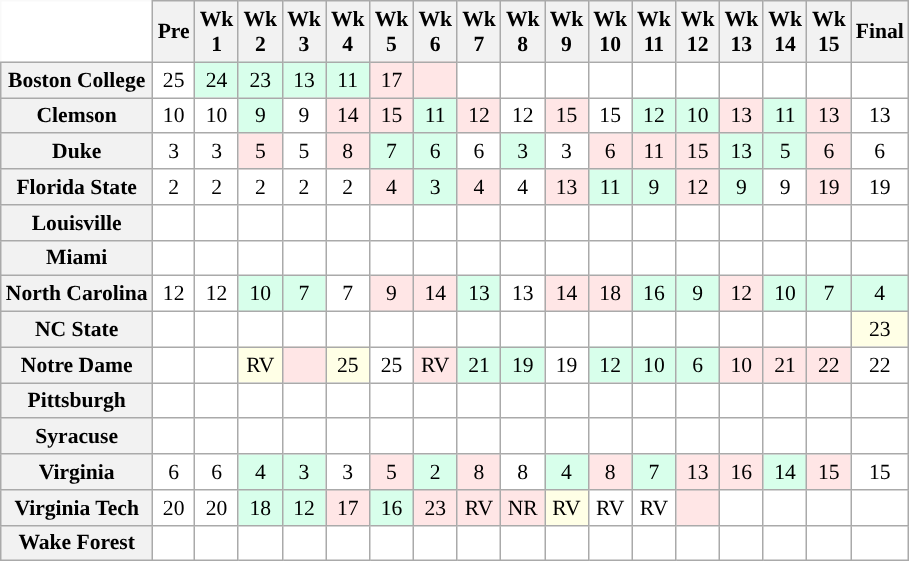<table class="wikitable" style="white-space:nowrap;font-size:90%;">
<tr>
<th colspan=1 style="background:white; border-top-style:hidden; border-left-style:hidden;"> </th>
<th>Pre</th>
<th>Wk<br>1</th>
<th>Wk<br>2</th>
<th>Wk<br>3</th>
<th>Wk<br>4</th>
<th>Wk<br>5</th>
<th>Wk<br>6</th>
<th>Wk<br>7</th>
<th>Wk<br>8</th>
<th>Wk<br>9</th>
<th>Wk<br>10</th>
<th>Wk<br>11</th>
<th>Wk<br>12</th>
<th>Wk<br>13</th>
<th>Wk<br>14</th>
<th>Wk<br>15</th>
<th>Final</th>
</tr>
<tr style="text-align:center;">
<th>Boston College</th>
<td style="background:#FFF;"> 25</td>
<td style="background:#D8FFEB;"> 24</td>
<td style="background:#D8FFEB;"> 23</td>
<td style="background:#D8FFEB;"> 13</td>
<td style="background:#D8FFEB;"> 11</td>
<td style="background:#FFE6E6;"> 17</td>
<td style="background:#FFE6E6;"></td>
<td style="background:#FFF;"></td>
<td style="background:#FFF;"></td>
<td style="background:#FFF;"></td>
<td style="background:#FFF;"></td>
<td style="background:#FFF;"></td>
<td style="background:#FFF;"></td>
<td style="background:#FFF;"></td>
<td style="background:#FFF;"></td>
<td style="background:#FFF;"></td>
<td style="background:#FFF;"></td>
</tr>
<tr style="text-align:center;">
<th>Clemson</th>
<td style="background:#FFFFFF;">10</td>
<td style="background:#FFFFFF;">10</td>
<td style="background:#D8FFEB;">9</td>
<td style="background:#FFFFFF;">9</td>
<td style="background:#FFE6E6;">14</td>
<td style="background:#FFE6E6;">15</td>
<td style="background:#D8FFEB;">11</td>
<td style="background:#FFE6E6;">12</td>
<td style="background:#FFFFFF;">12</td>
<td style="background:#FFE6E6;">15</td>
<td style="background:#FFFFFF;">15</td>
<td style="background:#D8FFEB;">12</td>
<td style="background:#D8FFEB;">10</td>
<td style="background:#FFE6E6;">13</td>
<td style="background:#D8FFEB;">11</td>
<td style="background:#FFE6E6;">13</td>
<td style="background:#FFFFFF;">13</td>
</tr>
<tr style="text-align:center;">
<th>Duke</th>
<td style="background:#FFF;"> 3</td>
<td style="background:#FFF;"> 3</td>
<td style="background:#FFE6E6;"> 5</td>
<td style="background:#FFF;"> 5</td>
<td style="background:#FFE6E6;"> 8</td>
<td style="background:#D8FFEB;"> 7</td>
<td style="background:#D8FFEB;"> 6</td>
<td style="background:#FFF;"> 6</td>
<td style="background:#D8FFEB;"> 3</td>
<td style="background:#FFF;"> 3</td>
<td style="background:#FFE6E6;"> 6</td>
<td style="background:#FFE6E6;"> 11</td>
<td style="background:#FFE6E6;"> 15</td>
<td style="background:#D8FFEB;"> 13</td>
<td style="background:#D8FFEB;"> 5</td>
<td style="background:#FFE6E6;"> 6</td>
<td style="background:#FFF;"> 6</td>
</tr>
<tr style="text-align:center;">
<th>Florida State</th>
<td style="background:#FFF;"> 2</td>
<td style="background:#FFF;"> 2</td>
<td style="background:#FFF;"> 2</td>
<td style="background:#FFF;"> 2</td>
<td style="background:#FFF;"> 2</td>
<td style="background:#FFE6E6;"> 4</td>
<td style="background:#D8FFEB;"> 3</td>
<td style="background:#FFE6E6;"> 4</td>
<td style="background:#FFF;"> 4</td>
<td style="background:#FFE6E6;"> 13</td>
<td style="background:#D8FFEB;"> 11</td>
<td style="background:#D8FFEB;"> 9</td>
<td style="background:#FFE6E6;"> 12</td>
<td style="background:#D8FFEB;"> 9</td>
<td style="background:#FFF;"> 9</td>
<td style="background:#FFE6E6;"> 19</td>
<td style="background:#FFF;"> 19</td>
</tr>
<tr style="text-align:center;">
<th>Louisville</th>
<td style="background:#FFF;"></td>
<td style="background:#FFF;"></td>
<td style="background:#FFF;"></td>
<td style="background:#FFF;"></td>
<td style="background:#FFF;"></td>
<td style="background:#FFF;"></td>
<td style="background:#FFF;"></td>
<td style="background:#FFF;"></td>
<td style="background:#FFF;"></td>
<td style="background:#FFF;"></td>
<td style="background:#FFF;"></td>
<td style="background:#FFF;"></td>
<td style="background:#FFF;"></td>
<td style="background:#FFF;"></td>
<td style="background:#FFF;"></td>
<td style="background:#FFF;"></td>
<td style="background:#FFF;"></td>
</tr>
<tr style="text-align:center;">
<th>Miami</th>
<td style="background:#FFF;"></td>
<td style="background:#FFF;"></td>
<td style="background:#FFF;"></td>
<td style="background:#FFF;"></td>
<td style="background:#FFF;"></td>
<td style="background:#FFF;"></td>
<td style="background:#FFF;"></td>
<td style="background:#FFF;"></td>
<td style="background:#FFF;"></td>
<td style="background:#FFF;"></td>
<td style="background:#FFF;"></td>
<td style="background:#FFF;"></td>
<td style="background:#FFF;"></td>
<td style="background:#FFF;"></td>
<td style="background:#FFF;"></td>
<td style="background:#FFF;"></td>
<td style="background:#FFF;"></td>
</tr>
<tr style="text-align:center;">
<th>North Carolina</th>
<td style="background:#FFF;"> 12</td>
<td style="background:#FFF;"> 12</td>
<td style="background:#D8FFEB;"> 10</td>
<td style="background:#D8FFEB;"> 7</td>
<td style="background:#FFF;"> 7</td>
<td style="background:#FFE6E6;"> 9</td>
<td style="background:#FFE6E6;"> 14</td>
<td style="background:#D8FFEB;"> 13</td>
<td style="background:#FFF;"> 13</td>
<td style="background:#FFE6E6;"> 14</td>
<td style="background:#FFE6E6;"> 18</td>
<td style="background:#D8FFEB;"> 16</td>
<td style="background:#D8FFEB;"> 9</td>
<td style="background:#FFE6E6;"> 12</td>
<td style="background:#D8FFEB;"> 10</td>
<td style="background:#D8FFEB;"> 7</td>
<td style="background:#D8FFEB;"> 4</td>
</tr>
<tr style="text-align:center;">
<th>NC State</th>
<td style="background:#FFF;"></td>
<td style="background:#FFF;"></td>
<td style="background:#FFF;"></td>
<td style="background:#FFF;"></td>
<td style="background:#FFF;"></td>
<td style="background:#FFF;"></td>
<td style="background:#FFF;"></td>
<td style="background:#FFF;"></td>
<td style="background:#FFF;"></td>
<td style="background:#FFF;"></td>
<td style="background:#FFF;"></td>
<td style="background:#FFF;"></td>
<td style="background:#FFF;"></td>
<td style="background:#FFF;"></td>
<td style="background:#FFF;"></td>
<td style="background:#FFF;"></td>
<td style="background:#FFFFE6;"> 23</td>
</tr>
<tr style="text-align:center;">
<th>Notre Dame</th>
<td style="background:#FFF;"></td>
<td style="background:#FFF;"></td>
<td style="background:#FFFFE6;"> RV</td>
<td style="background:#FFE6E6;"></td>
<td style="background:#FFFFE6;"> 25</td>
<td style="background:#FFF;"> 25</td>
<td style="background:#FFE6E6;"> RV</td>
<td style="background:#D8FFEB;"> 21</td>
<td style="background:#D8FFEB;"> 19</td>
<td style="background:#FFF;"> 19</td>
<td style="background:#D8FFEB;"> 12</td>
<td style="background:#D8FFEB;"> 10</td>
<td style="background:#D8FFEB;"> 6</td>
<td style="background:#FFE6E6;"> 10</td>
<td style="background:#FFE6E6;"> 21</td>
<td style="background:#FFE6E6;"> 22</td>
<td style="background:#FFF;"> 22</td>
</tr>
<tr style="text-align:center;">
<th>Pittsburgh</th>
<td style="background:#FFF;"></td>
<td style="background:#FFF;"></td>
<td style="background:#FFF;"></td>
<td style="background:#FFF;"></td>
<td style="background:#FFF;"></td>
<td style="background:#FFF;"></td>
<td style="background:#FFF;"></td>
<td style="background:#FFF;"></td>
<td style="background:#FFF;"></td>
<td style="background:#FFF;"></td>
<td style="background:#FFF;"></td>
<td style="background:#FFF;"></td>
<td style="background:#FFF;"></td>
<td style="background:#FFF;"></td>
<td style="background:#FFF;"></td>
<td style="background:#FFF;"></td>
<td style="background:#FFF;"></td>
</tr>
<tr style="text-align:center;">
<th>Syracuse</th>
<td style="background:#FFF;"></td>
<td style="background:#FFF;"></td>
<td style="background:#FFF;"></td>
<td style="background:#FFF;"></td>
<td style="background:#FFF;"></td>
<td style="background:#FFF;"></td>
<td style="background:#FFF;"></td>
<td style="background:#FFF;"></td>
<td style="background:#FFF;"></td>
<td style="background:#FFF;"></td>
<td style="background:#FFF;"></td>
<td style="background:#FFF;"></td>
<td style="background:#FFF;"></td>
<td style="background:#FFF;"></td>
<td style="background:#FFF;"></td>
<td style="background:#FFF;"></td>
<td style="background:#FFF;"></td>
</tr>
<tr style="text-align:center;">
<th>Virginia</th>
<td style="background:#FFF;"> 6</td>
<td style="background:#FFF;"> 6</td>
<td style="background:#D8FFEB;"> 4</td>
<td style="background:#D8FFEB;"> 3</td>
<td style="background:#FFF;"> 3</td>
<td style="background:#FFE6E6;"> 5</td>
<td style="background:#D8FFEB;"> 2</td>
<td style="background:#FFE6E6;"> 8</td>
<td style="background:#FFF;"> 8</td>
<td style="background:#D8FFEB;"> 4</td>
<td style="background:#FFE6E6;"> 8</td>
<td style="background:#D8FFEB;"> 7</td>
<td style="background:#FFE6E6;"> 13</td>
<td style="background:#FFE6E6;"> 16</td>
<td style="background:#D8FFEB;"> 14</td>
<td style="background:#FFE6E6;"> 15</td>
<td style="background:#FFF;"> 15</td>
</tr>
<tr style="text-align:center;">
<th>Virginia Tech</th>
<td style="background:#FFF;"> 20</td>
<td style="background:#FFF;"> 20</td>
<td style="background:#D8FFEB;"> 18</td>
<td style="background:#D8FFEB;"> 12</td>
<td style="background:#FFE6E6;"> 17</td>
<td style="background:#D8FFEB;"> 16</td>
<td style="background:#FFE6E6;"> 23</td>
<td style="background:#FFE6E6;"> RV</td>
<td style="background:#FFE6E6;"> NR</td>
<td style="background:#FFFFE6;"> RV</td>
<td style="background:#FFF;"> RV</td>
<td style="background:#FFF;"> RV</td>
<td style="background:#FFE6E6;"></td>
<td style="background:#FFF;"></td>
<td style="background:#FFF;"></td>
<td style="background:#FFF;"></td>
<td style="background:#FFF;"></td>
</tr>
<tr style="text-align:center;">
<th>Wake Forest</th>
<td style="background:#FFF;"></td>
<td style="background:#FFF;"></td>
<td style="background:#FFF;"></td>
<td style="background:#FFF;"></td>
<td style="background:#FFF;"></td>
<td style="background:#FFF;"></td>
<td style="background:#FFF;"></td>
<td style="background:#FFF;"></td>
<td style="background:#FFF;"></td>
<td style="background:#FFF;"></td>
<td style="background:#FFF;"></td>
<td style="background:#FFF;"></td>
<td style="background:#FFF;"></td>
<td style="background:#FFF;"></td>
<td style="background:#FFF;"></td>
<td style="background:#FFF;"></td>
<td style="background:#FFF;"></td>
</tr>
</table>
